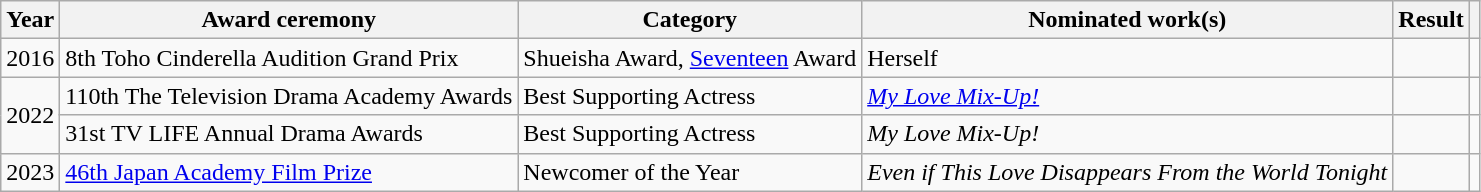<table class="wikitable sortable plainrowheaders">
<tr>
<th scope="col">Year</th>
<th scope="col">Award ceremony</th>
<th scope="col">Category</th>
<th scope="col">Nominated work(s)</th>
<th scope="col">Result</th>
<th scope="col" class="unsortable"></th>
</tr>
<tr>
<td>2016</td>
<td>8th Toho Cinderella Audition Grand Prix</td>
<td>Shueisha Award, <a href='#'>Seventeen</a> Award</td>
<td>Herself</td>
<td></td>
<td></td>
</tr>
<tr>
<td rowspan="2">2022</td>
<td>110th The Television Drama Academy Awards</td>
<td>Best Supporting Actress</td>
<td><em><a href='#'>My Love Mix-Up!</a></em></td>
<td></td>
<td></td>
</tr>
<tr>
<td>31st TV LIFE Annual Drama Awards</td>
<td>Best Supporting Actress</td>
<td><em>My Love Mix-Up!</em></td>
<td></td>
<td></td>
</tr>
<tr>
<td>2023</td>
<td><a href='#'>46th Japan Academy Film Prize</a></td>
<td>Newcomer of the Year</td>
<td><em>Even if This Love Disappears From the World Tonight</em></td>
<td></td>
<td></td>
</tr>
</table>
